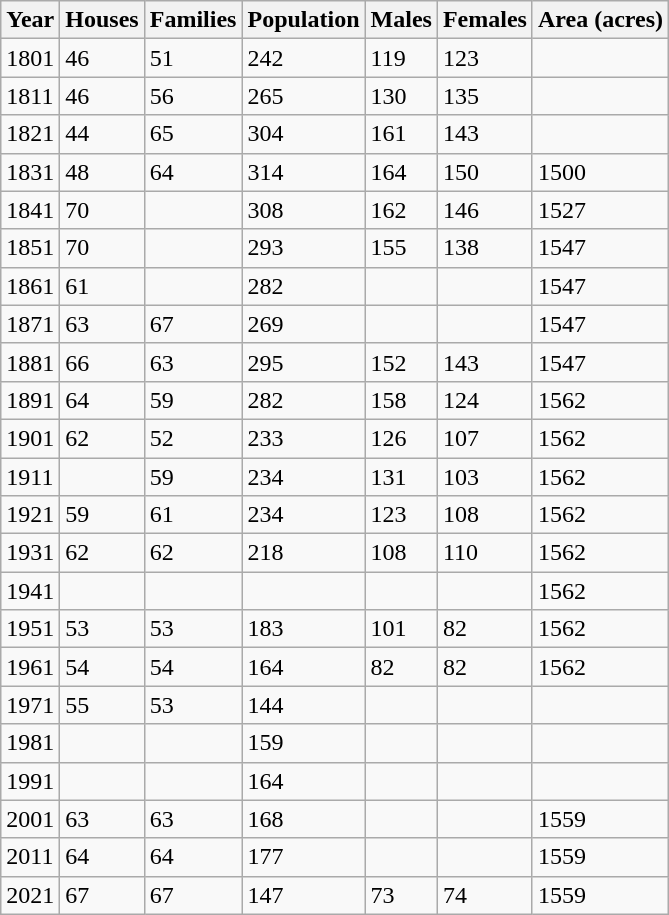<table class="wikitable">
<tr>
<th>Year</th>
<th>Houses</th>
<th>Families</th>
<th>Population</th>
<th>Males</th>
<th>Females</th>
<th>Area (acres)</th>
</tr>
<tr>
<td>1801</td>
<td>46</td>
<td>51</td>
<td>242</td>
<td>119</td>
<td>123</td>
<td></td>
</tr>
<tr>
<td>1811</td>
<td>46</td>
<td>56</td>
<td>265</td>
<td>130</td>
<td>135</td>
<td></td>
</tr>
<tr>
<td>1821</td>
<td>44</td>
<td>65</td>
<td>304</td>
<td>161</td>
<td>143</td>
<td></td>
</tr>
<tr>
<td>1831</td>
<td>48</td>
<td>64</td>
<td>314</td>
<td>164</td>
<td>150</td>
<td>1500</td>
</tr>
<tr>
<td>1841</td>
<td>70</td>
<td></td>
<td>308</td>
<td>162</td>
<td>146</td>
<td>1527</td>
</tr>
<tr>
<td>1851</td>
<td>70</td>
<td></td>
<td>293</td>
<td>155</td>
<td>138</td>
<td>1547</td>
</tr>
<tr>
<td>1861</td>
<td>61</td>
<td></td>
<td>282</td>
<td></td>
<td></td>
<td>1547</td>
</tr>
<tr>
<td>1871</td>
<td>63</td>
<td>67</td>
<td>269</td>
<td></td>
<td></td>
<td>1547</td>
</tr>
<tr>
<td>1881</td>
<td>66</td>
<td>63</td>
<td>295</td>
<td>152</td>
<td>143</td>
<td>1547</td>
</tr>
<tr>
<td>1891</td>
<td>64</td>
<td>59</td>
<td>282</td>
<td>158</td>
<td>124</td>
<td>1562</td>
</tr>
<tr>
<td>1901</td>
<td>62</td>
<td>52</td>
<td>233</td>
<td>126</td>
<td>107</td>
<td>1562</td>
</tr>
<tr>
<td>1911</td>
<td></td>
<td>59</td>
<td>234</td>
<td>131</td>
<td>103</td>
<td>1562</td>
</tr>
<tr>
<td>1921</td>
<td>59</td>
<td>61</td>
<td>234</td>
<td>123</td>
<td>108</td>
<td>1562</td>
</tr>
<tr>
<td>1931</td>
<td>62</td>
<td>62</td>
<td>218</td>
<td>108</td>
<td>110</td>
<td>1562</td>
</tr>
<tr>
<td>1941</td>
<td></td>
<td></td>
<td></td>
<td></td>
<td></td>
<td>1562</td>
</tr>
<tr>
<td>1951</td>
<td>53</td>
<td>53</td>
<td>183</td>
<td>101</td>
<td>82</td>
<td>1562</td>
</tr>
<tr>
<td>1961</td>
<td>54</td>
<td>54</td>
<td>164</td>
<td>82</td>
<td>82</td>
<td>1562</td>
</tr>
<tr>
<td>1971</td>
<td>55</td>
<td>53</td>
<td>144</td>
<td></td>
<td></td>
<td></td>
</tr>
<tr>
<td>1981</td>
<td></td>
<td></td>
<td>159</td>
<td></td>
<td></td>
<td></td>
</tr>
<tr>
<td>1991</td>
<td></td>
<td></td>
<td>164</td>
<td></td>
<td></td>
<td></td>
</tr>
<tr>
<td>2001</td>
<td>63</td>
<td>63</td>
<td>168</td>
<td></td>
<td></td>
<td>1559</td>
</tr>
<tr>
<td>2011</td>
<td>64</td>
<td>64</td>
<td>177</td>
<td></td>
<td></td>
<td>1559</td>
</tr>
<tr>
<td>2021</td>
<td>67</td>
<td>67</td>
<td>147</td>
<td>73</td>
<td>74</td>
<td>1559</td>
</tr>
</table>
